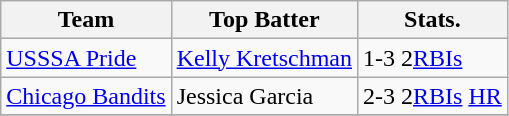<table class="wikitable">
<tr>
<th>Team</th>
<th>Top Batter</th>
<th>Stats.</th>
</tr>
<tr>
<td><a href='#'>USSSA Pride</a></td>
<td><a href='#'>Kelly Kretschman</a></td>
<td>1-3 2<a href='#'>RBIs</a></td>
</tr>
<tr>
<td><a href='#'>Chicago Bandits</a></td>
<td>Jessica Garcia</td>
<td>2-3 2<a href='#'>RBIs</a> <a href='#'>HR</a></td>
</tr>
<tr>
</tr>
</table>
